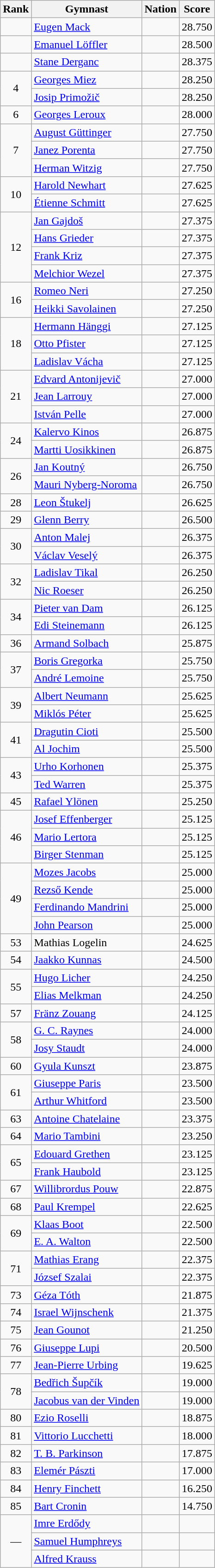<table class="wikitable sortable" style="text-align:center">
<tr>
<th>Rank</th>
<th>Gymnast</th>
<th>Nation</th>
<th>Score</th>
</tr>
<tr>
<td></td>
<td align=left><a href='#'>Eugen Mack</a></td>
<td align=left></td>
<td>28.750</td>
</tr>
<tr>
<td></td>
<td align=left><a href='#'>Emanuel Löffler</a></td>
<td align=left></td>
<td>28.500</td>
</tr>
<tr>
<td></td>
<td align=left><a href='#'>Stane Derganc</a></td>
<td align=left></td>
<td>28.375</td>
</tr>
<tr>
<td rowspan=2>4</td>
<td align=left><a href='#'>Georges Miez</a></td>
<td align=left></td>
<td>28.250</td>
</tr>
<tr>
<td align=left><a href='#'>Josip Primožič</a></td>
<td align=left></td>
<td>28.250</td>
</tr>
<tr>
<td>6</td>
<td align=left><a href='#'>Georges Leroux</a></td>
<td align=left></td>
<td>28.000</td>
</tr>
<tr>
<td rowspan=3>7</td>
<td align=left><a href='#'>August Güttinger</a></td>
<td align=left></td>
<td>27.750</td>
</tr>
<tr>
<td align=left><a href='#'>Janez Porenta</a></td>
<td align=left></td>
<td>27.750</td>
</tr>
<tr>
<td align=left><a href='#'>Herman Witzig</a></td>
<td align=left></td>
<td>27.750</td>
</tr>
<tr>
<td rowspan=2>10</td>
<td align=left><a href='#'>Harold Newhart</a></td>
<td align=left></td>
<td>27.625</td>
</tr>
<tr>
<td align=left><a href='#'>Étienne Schmitt</a></td>
<td align=left></td>
<td>27.625</td>
</tr>
<tr>
<td rowspan=4>12</td>
<td align=left><a href='#'>Jan Gajdoš</a></td>
<td align=left></td>
<td>27.375</td>
</tr>
<tr>
<td align=left><a href='#'>Hans Grieder</a></td>
<td align=left></td>
<td>27.375</td>
</tr>
<tr>
<td align=left><a href='#'>Frank Kriz</a></td>
<td align=left></td>
<td>27.375</td>
</tr>
<tr>
<td align=left><a href='#'>Melchior Wezel</a></td>
<td align=left></td>
<td>27.375</td>
</tr>
<tr>
<td rowspan=2>16</td>
<td align=left><a href='#'>Romeo Neri</a></td>
<td align=left></td>
<td>27.250</td>
</tr>
<tr>
<td align=left><a href='#'>Heikki Savolainen</a></td>
<td align=left></td>
<td>27.250</td>
</tr>
<tr>
<td rowspan=3>18</td>
<td align=left><a href='#'>Hermann Hänggi</a></td>
<td align=left></td>
<td>27.125</td>
</tr>
<tr>
<td align=left><a href='#'>Otto Pfister</a></td>
<td align=left></td>
<td>27.125</td>
</tr>
<tr>
<td align=left><a href='#'>Ladislav Vácha</a></td>
<td align=left></td>
<td>27.125</td>
</tr>
<tr>
<td rowspan=3>21</td>
<td align=left><a href='#'>Edvard Antonijevič</a></td>
<td align=left></td>
<td>27.000</td>
</tr>
<tr>
<td align=left><a href='#'>Jean Larrouy</a></td>
<td align=left></td>
<td>27.000</td>
</tr>
<tr>
<td align=left><a href='#'>István Pelle</a></td>
<td align=left></td>
<td>27.000</td>
</tr>
<tr>
<td rowspan=2>24</td>
<td align=left><a href='#'>Kalervo Kinos</a></td>
<td align=left></td>
<td>26.875</td>
</tr>
<tr>
<td align=left><a href='#'>Martti Uosikkinen</a></td>
<td align=left></td>
<td>26.875</td>
</tr>
<tr>
<td rowspan=2>26</td>
<td align=left><a href='#'>Jan Koutný</a></td>
<td align=left></td>
<td>26.750</td>
</tr>
<tr>
<td align=left><a href='#'>Mauri Nyberg-Noroma</a></td>
<td align=left></td>
<td>26.750</td>
</tr>
<tr>
<td>28</td>
<td align=left><a href='#'>Leon Štukelj</a></td>
<td align=left></td>
<td>26.625</td>
</tr>
<tr>
<td>29</td>
<td align=left><a href='#'>Glenn Berry</a></td>
<td align=left></td>
<td>26.500</td>
</tr>
<tr>
<td rowspan=2>30</td>
<td align=left><a href='#'>Anton Malej</a></td>
<td align=left></td>
<td>26.375</td>
</tr>
<tr>
<td align=left><a href='#'>Václav Veselý</a></td>
<td align=left></td>
<td>26.375</td>
</tr>
<tr>
<td rowspan=2>32</td>
<td align=left><a href='#'>Ladislav Tikal</a></td>
<td align=left></td>
<td>26.250</td>
</tr>
<tr>
<td align=left><a href='#'>Nic Roeser</a></td>
<td align=left></td>
<td>26.250</td>
</tr>
<tr>
<td rowspan=2>34</td>
<td align=left><a href='#'>Pieter van Dam</a></td>
<td align=left></td>
<td>26.125</td>
</tr>
<tr>
<td align=left><a href='#'>Edi Steinemann</a></td>
<td align=left></td>
<td>26.125</td>
</tr>
<tr>
<td>36</td>
<td align=left><a href='#'>Armand Solbach</a></td>
<td align=left></td>
<td>25.875</td>
</tr>
<tr>
<td rowspan=2>37</td>
<td align=left><a href='#'>Boris Gregorka</a></td>
<td align=left></td>
<td>25.750</td>
</tr>
<tr>
<td align=left><a href='#'>André Lemoine</a></td>
<td align=left></td>
<td>25.750</td>
</tr>
<tr>
<td rowspan=2>39</td>
<td align=left><a href='#'>Albert Neumann</a></td>
<td align=left></td>
<td>25.625</td>
</tr>
<tr>
<td align=left><a href='#'>Miklós Péter</a></td>
<td align=left></td>
<td>25.625</td>
</tr>
<tr>
<td rowspan=2>41</td>
<td align=left><a href='#'>Dragutin Cioti</a></td>
<td align=left></td>
<td>25.500</td>
</tr>
<tr>
<td align=left><a href='#'>Al Jochim</a></td>
<td align=left></td>
<td>25.500</td>
</tr>
<tr>
<td rowspan=2>43</td>
<td align=left><a href='#'>Urho Korhonen</a></td>
<td align=left></td>
<td>25.375</td>
</tr>
<tr>
<td align=left><a href='#'>Ted Warren</a></td>
<td align=left></td>
<td>25.375</td>
</tr>
<tr>
<td>45</td>
<td align=left><a href='#'>Rafael Ylönen</a></td>
<td align=left></td>
<td>25.250</td>
</tr>
<tr>
<td rowspan=3>46</td>
<td align=left><a href='#'>Josef Effenberger</a></td>
<td align=left></td>
<td>25.125</td>
</tr>
<tr>
<td align=left><a href='#'>Mario Lertora</a></td>
<td align=left></td>
<td>25.125</td>
</tr>
<tr>
<td align=left><a href='#'>Birger Stenman</a></td>
<td align=left></td>
<td>25.125</td>
</tr>
<tr>
<td rowspan=4>49</td>
<td align=left><a href='#'>Mozes Jacobs</a></td>
<td align=left></td>
<td>25.000</td>
</tr>
<tr>
<td align=left><a href='#'>Rezső Kende</a></td>
<td align=left></td>
<td>25.000</td>
</tr>
<tr>
<td align=left><a href='#'>Ferdinando Mandrini</a></td>
<td align=left></td>
<td>25.000</td>
</tr>
<tr>
<td align=left><a href='#'>John Pearson</a></td>
<td align=left></td>
<td>25.000</td>
</tr>
<tr>
<td>53</td>
<td align=left>Mathias Logelin</td>
<td align=left></td>
<td>24.625</td>
</tr>
<tr>
<td>54</td>
<td align=left><a href='#'>Jaakko Kunnas</a></td>
<td align=left></td>
<td>24.500</td>
</tr>
<tr>
<td rowspan=2>55</td>
<td align=left><a href='#'>Hugo Licher</a></td>
<td align=left></td>
<td>24.250</td>
</tr>
<tr>
<td align=left><a href='#'>Elias Melkman</a></td>
<td align=left></td>
<td>24.250</td>
</tr>
<tr>
<td>57</td>
<td align=left><a href='#'>Fränz Zouang</a></td>
<td align=left></td>
<td>24.125</td>
</tr>
<tr>
<td rowspan=2>58</td>
<td align=left><a href='#'>G. C. Raynes</a></td>
<td align=left></td>
<td>24.000</td>
</tr>
<tr>
<td align=left><a href='#'>Josy Staudt</a></td>
<td align=left></td>
<td>24.000</td>
</tr>
<tr>
<td>60</td>
<td align=left><a href='#'>Gyula Kunszt</a></td>
<td align=left></td>
<td>23.875</td>
</tr>
<tr>
<td rowspan=2>61</td>
<td align=left><a href='#'>Giuseppe Paris</a></td>
<td align=left></td>
<td>23.500</td>
</tr>
<tr>
<td align=left><a href='#'>Arthur Whitford</a></td>
<td align=left></td>
<td>23.500</td>
</tr>
<tr>
<td>63</td>
<td align=left><a href='#'>Antoine Chatelaine</a></td>
<td align=left></td>
<td>23.375</td>
</tr>
<tr>
<td>64</td>
<td align=left><a href='#'>Mario Tambini</a></td>
<td align=left></td>
<td>23.250</td>
</tr>
<tr>
<td rowspan=2>65</td>
<td align=left><a href='#'>Edouard Grethen</a></td>
<td align=left></td>
<td>23.125</td>
</tr>
<tr>
<td align=left><a href='#'>Frank Haubold</a></td>
<td align=left></td>
<td>23.125</td>
</tr>
<tr>
<td>67</td>
<td align=left><a href='#'>Willibrordus Pouw</a></td>
<td align=left></td>
<td>22.875</td>
</tr>
<tr>
<td>68</td>
<td align=left><a href='#'>Paul Krempel</a></td>
<td align=left></td>
<td>22.625</td>
</tr>
<tr>
<td rowspan=2>69</td>
<td align=left><a href='#'>Klaas Boot</a></td>
<td align=left></td>
<td>22.500</td>
</tr>
<tr>
<td align=left><a href='#'>E. A. Walton</a></td>
<td align=left></td>
<td>22.500</td>
</tr>
<tr>
<td rowspan=2>71</td>
<td align=left><a href='#'>Mathias Erang</a></td>
<td align=left></td>
<td>22.375</td>
</tr>
<tr>
<td align=left><a href='#'>József Szalai</a></td>
<td align=left></td>
<td>22.375</td>
</tr>
<tr>
<td>73</td>
<td align=left><a href='#'>Géza Tóth</a></td>
<td align=left></td>
<td>21.875</td>
</tr>
<tr>
<td>74</td>
<td align=left><a href='#'>Israel Wijnschenk</a></td>
<td align=left></td>
<td>21.375</td>
</tr>
<tr>
<td>75</td>
<td align=left><a href='#'>Jean Gounot</a></td>
<td align=left></td>
<td>21.250</td>
</tr>
<tr>
<td>76</td>
<td align=left><a href='#'>Giuseppe Lupi</a></td>
<td align=left></td>
<td>20.500</td>
</tr>
<tr>
<td>77</td>
<td align=left><a href='#'>Jean-Pierre Urbing</a></td>
<td align=left></td>
<td>19.625</td>
</tr>
<tr>
<td rowspan=2>78</td>
<td align=left><a href='#'>Bedřich Šupčík</a></td>
<td align=left></td>
<td>19.000</td>
</tr>
<tr>
<td align=left><a href='#'>Jacobus van der Vinden</a></td>
<td align=left></td>
<td>19.000</td>
</tr>
<tr>
<td>80</td>
<td align=left><a href='#'>Ezio Roselli</a></td>
<td align=left></td>
<td>18.875</td>
</tr>
<tr>
<td>81</td>
<td align=left><a href='#'>Vittorio Lucchetti</a></td>
<td align=left></td>
<td>18.000</td>
</tr>
<tr>
<td>82</td>
<td align=left><a href='#'>T. B. Parkinson</a></td>
<td align=left></td>
<td>17.875</td>
</tr>
<tr>
<td>83</td>
<td align=left><a href='#'>Elemér Pászti</a></td>
<td align=left></td>
<td>17.000</td>
</tr>
<tr>
<td>84</td>
<td align=left><a href='#'>Henry Finchett</a></td>
<td align=left></td>
<td>16.250</td>
</tr>
<tr>
<td>85</td>
<td align=left><a href='#'>Bart Cronin</a></td>
<td align=left></td>
<td>14.750</td>
</tr>
<tr>
<td rowspan=3 data-sort-value=86>—</td>
<td align=left><a href='#'>Imre Erdődy</a></td>
<td align=left></td>
<td data-sort-value=0.000></td>
</tr>
<tr>
<td align=left><a href='#'>Samuel Humphreys</a></td>
<td align=left></td>
<td data-sort-value=0.000></td>
</tr>
<tr>
<td align=left><a href='#'>Alfred Krauss</a></td>
<td align=left></td>
<td data-sort-value=0.000></td>
</tr>
</table>
